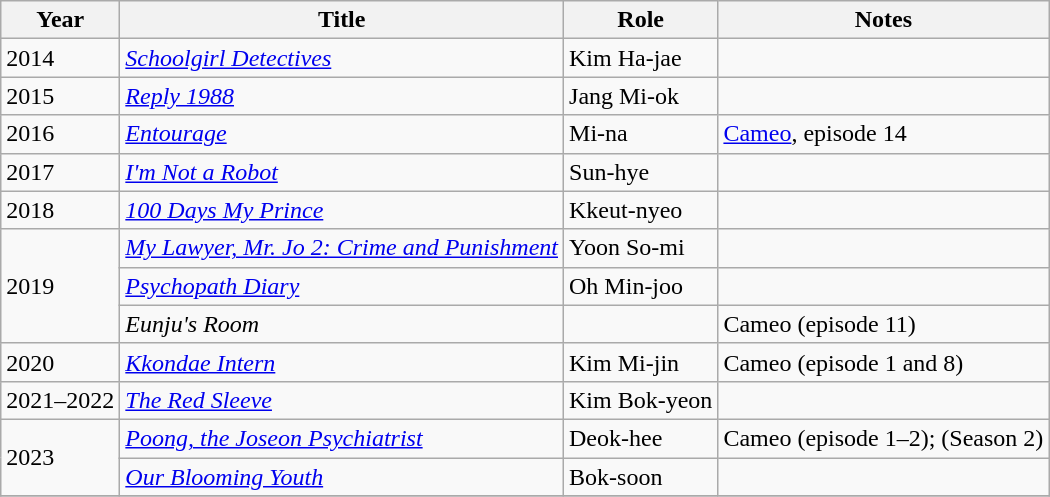<table class="wikitable sortable">
<tr>
<th scope="col">Year</th>
<th scope="col">Title</th>
<th scope="col">Role</th>
<th scope="col">Notes</th>
</tr>
<tr>
<td>2014</td>
<td><em><a href='#'>Schoolgirl Detectives</a></em></td>
<td>Kim Ha-jae</td>
<td></td>
</tr>
<tr>
<td>2015</td>
<td><em><a href='#'>Reply 1988</a></em></td>
<td>Jang Mi-ok</td>
<td></td>
</tr>
<tr>
<td>2016</td>
<td><em><a href='#'>Entourage</a></em></td>
<td>Mi-na</td>
<td><a href='#'>Cameo</a>, episode 14</td>
</tr>
<tr>
<td>2017</td>
<td><em><a href='#'>I'm Not a Robot</a></em></td>
<td>Sun-hye</td>
<td></td>
</tr>
<tr>
<td>2018</td>
<td><em><a href='#'>100 Days My Prince</a></em></td>
<td>Kkeut-nyeo</td>
<td></td>
</tr>
<tr>
<td rowspan="3">2019</td>
<td><em><a href='#'>My Lawyer, Mr. Jo 2: Crime and Punishment</a></em></td>
<td>Yoon So-mi</td>
<td></td>
</tr>
<tr>
<td><em><a href='#'>Psychopath Diary</a></em></td>
<td>Oh Min-joo</td>
<td></td>
</tr>
<tr>
<td><em>Eunju's Room </em></td>
<td></td>
<td>Cameo (episode 11)</td>
</tr>
<tr>
<td>2020</td>
<td><em><a href='#'>Kkondae Intern</a></em></td>
<td>Kim Mi-jin</td>
<td>Cameo (episode 1 and 8)</td>
</tr>
<tr>
<td>2021–2022</td>
<td><em><a href='#'>The Red Sleeve</a></em></td>
<td>Kim Bok-yeon</td>
<td></td>
</tr>
<tr>
<td rowspan="2">2023</td>
<td><em><a href='#'>Poong, the Joseon Psychiatrist</a></em></td>
<td>Deok-hee</td>
<td>Cameo (episode 1–2); (Season 2)</td>
</tr>
<tr>
<td><em><a href='#'>Our Blooming Youth</a></em></td>
<td>Bok-soon</td>
<td></td>
</tr>
<tr>
</tr>
</table>
